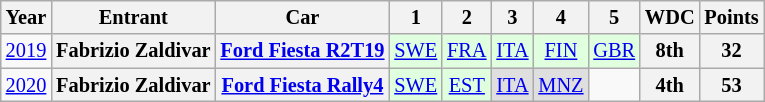<table class="wikitable" style="text-align:center; font-size:85%">
<tr>
<th>Year</th>
<th>Entrant</th>
<th>Car</th>
<th>1</th>
<th>2</th>
<th>3</th>
<th>4</th>
<th>5</th>
<th>WDC</th>
<th>Points</th>
</tr>
<tr>
<td><a href='#'>2019</a></td>
<th nowrap>Fabrizio Zaldivar</th>
<th nowrap><a href='#'>Ford Fiesta R2T19</a></th>
<td style="background:#dfffdf;"><a href='#'>SWE</a><br></td>
<td style="background:#dfffdf;"><a href='#'>FRA</a><br></td>
<td style="background:#dfffdf;"><a href='#'>ITA</a><br></td>
<td style="background:#dfffdf;"><a href='#'>FIN</a><br></td>
<td style="background:#dfffdf;"><a href='#'>GBR</a><br></td>
<th>8th</th>
<th>32</th>
</tr>
<tr>
<td><a href='#'>2020</a></td>
<th nowrap>Fabrizio Zaldivar</th>
<th nowrap><a href='#'>Ford Fiesta Rally4</a></th>
<td style="background:#dfffdf;"><a href='#'>SWE</a><br></td>
<td style="background:#dfffdf;"><a href='#'>EST</a><br></td>
<td style="background:#dfdfdf;"><a href='#'>ITA</a><br></td>
<td style="background:#dfdfdf;"><a href='#'>MNZ</a><br></td>
<td></td>
<th>4th</th>
<th>53</th>
</tr>
</table>
